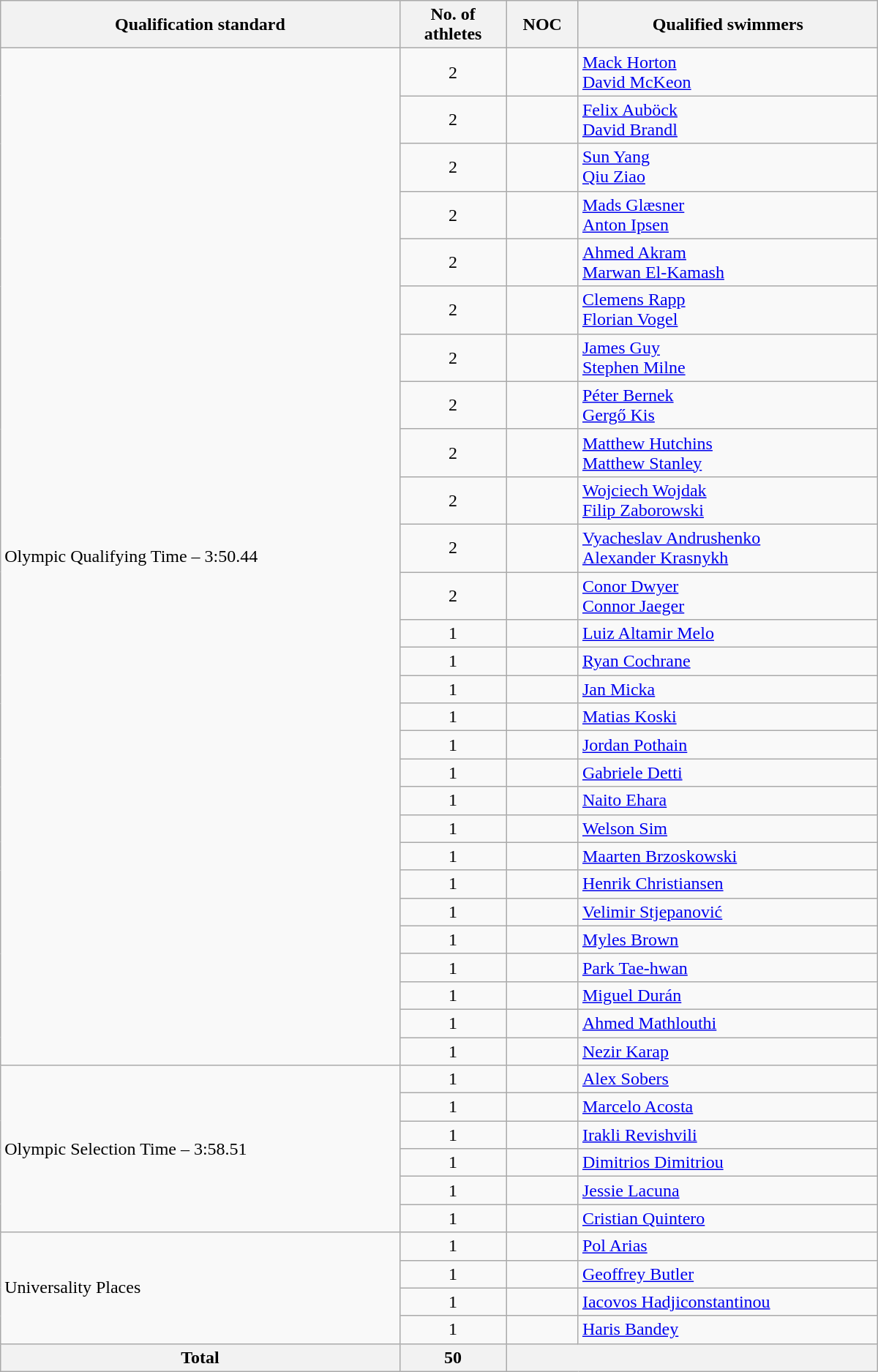<table class=wikitable style="text-align:left" width=800>
<tr>
<th>Qualification standard</th>
<th width=90>No. of athletes</th>
<th>NOC</th>
<th>Qualified swimmers</th>
</tr>
<tr>
<td rowspan=28>Olympic Qualifying Time – 3:50.44</td>
<td align=center>2</td>
<td></td>
<td><a href='#'>Mack Horton</a><br><a href='#'>David McKeon</a></td>
</tr>
<tr>
<td align=center>2</td>
<td></td>
<td><a href='#'>Felix Auböck</a><br><a href='#'>David Brandl</a></td>
</tr>
<tr>
<td align=center>2</td>
<td></td>
<td><a href='#'>Sun Yang</a><br><a href='#'>Qiu Ziao</a></td>
</tr>
<tr>
<td align=center>2</td>
<td></td>
<td><a href='#'>Mads Glæsner</a><br><a href='#'>Anton Ipsen</a></td>
</tr>
<tr>
<td align=center>2</td>
<td></td>
<td><a href='#'>Ahmed Akram</a><br><a href='#'>Marwan El-Kamash</a></td>
</tr>
<tr>
<td align=center>2</td>
<td></td>
<td><a href='#'>Clemens Rapp</a><br><a href='#'>Florian Vogel</a></td>
</tr>
<tr>
<td align=center>2</td>
<td></td>
<td><a href='#'>James Guy</a><br><a href='#'>Stephen Milne</a></td>
</tr>
<tr>
<td align=center>2</td>
<td></td>
<td><a href='#'>Péter Bernek</a><br><a href='#'>Gergő Kis</a></td>
</tr>
<tr>
<td align=center>2</td>
<td></td>
<td><a href='#'>Matthew Hutchins</a><br><a href='#'>Matthew Stanley</a></td>
</tr>
<tr>
<td align=center>2</td>
<td></td>
<td><a href='#'>Wojciech Wojdak</a><br><a href='#'>Filip Zaborowski</a></td>
</tr>
<tr>
<td align=center>2</td>
<td></td>
<td><a href='#'>Vyacheslav Andrushenko</a><br><a href='#'>Alexander Krasnykh</a></td>
</tr>
<tr>
<td align=center>2</td>
<td></td>
<td><a href='#'>Conor Dwyer</a><br><a href='#'>Connor Jaeger</a></td>
</tr>
<tr>
<td align=center>1</td>
<td></td>
<td><a href='#'>Luiz Altamir Melo</a></td>
</tr>
<tr>
<td align=center>1</td>
<td></td>
<td><a href='#'>Ryan Cochrane</a></td>
</tr>
<tr>
<td align=center>1</td>
<td></td>
<td><a href='#'>Jan Micka</a></td>
</tr>
<tr>
<td align=center>1</td>
<td></td>
<td><a href='#'>Matias Koski</a></td>
</tr>
<tr>
<td align=center>1</td>
<td></td>
<td><a href='#'>Jordan Pothain</a></td>
</tr>
<tr>
<td align=center>1</td>
<td></td>
<td><a href='#'>Gabriele Detti</a></td>
</tr>
<tr>
<td align=center>1</td>
<td></td>
<td><a href='#'>Naito Ehara</a></td>
</tr>
<tr>
<td align=center>1</td>
<td></td>
<td><a href='#'>Welson Sim</a></td>
</tr>
<tr>
<td align=center>1</td>
<td></td>
<td><a href='#'>Maarten Brzoskowski</a></td>
</tr>
<tr>
<td align=center>1</td>
<td></td>
<td><a href='#'>Henrik Christiansen</a></td>
</tr>
<tr>
<td align=center>1</td>
<td></td>
<td><a href='#'>Velimir Stjepanović</a></td>
</tr>
<tr>
<td align=center>1</td>
<td></td>
<td><a href='#'>Myles Brown</a></td>
</tr>
<tr>
<td align=center>1</td>
<td></td>
<td><a href='#'>Park Tae-hwan</a></td>
</tr>
<tr>
<td align=center>1</td>
<td></td>
<td><a href='#'>Miguel Durán</a></td>
</tr>
<tr>
<td align=center>1</td>
<td></td>
<td><a href='#'>Ahmed Mathlouthi</a></td>
</tr>
<tr>
<td align=center>1</td>
<td></td>
<td><a href='#'>Nezir Karap</a></td>
</tr>
<tr>
<td rowspan=6>Olympic Selection Time – 3:58.51</td>
<td align=center>1</td>
<td></td>
<td><a href='#'>Alex Sobers</a></td>
</tr>
<tr>
<td align=center>1</td>
<td></td>
<td><a href='#'>Marcelo Acosta</a></td>
</tr>
<tr>
<td align=center>1</td>
<td></td>
<td><a href='#'>Irakli Revishvili</a></td>
</tr>
<tr>
<td align=center>1</td>
<td></td>
<td><a href='#'>Dimitrios Dimitriou</a></td>
</tr>
<tr>
<td align=center>1</td>
<td></td>
<td><a href='#'>Jessie Lacuna</a></td>
</tr>
<tr>
<td align=center>1</td>
<td></td>
<td><a href='#'>Cristian Quintero</a></td>
</tr>
<tr>
<td rowspan=4>Universality Places</td>
<td align=center>1</td>
<td></td>
<td><a href='#'>Pol Arias</a></td>
</tr>
<tr>
<td align=center>1</td>
<td></td>
<td><a href='#'>Geoffrey Butler</a></td>
</tr>
<tr>
<td align=center>1</td>
<td></td>
<td><a href='#'>Iacovos Hadjiconstantinou</a></td>
</tr>
<tr>
<td align=center>1</td>
<td></td>
<td><a href='#'>Haris Bandey</a></td>
</tr>
<tr>
<th><strong>Total</strong></th>
<th>50</th>
<th colspan=2></th>
</tr>
</table>
